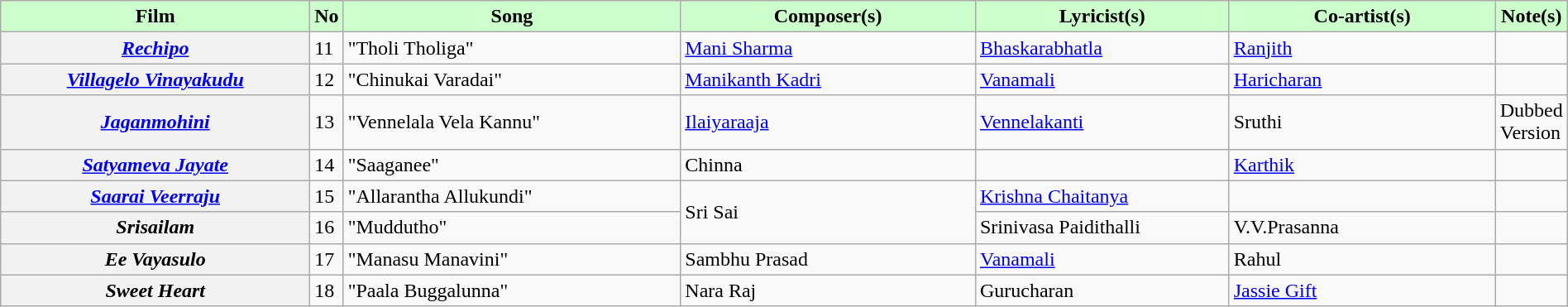<table class="wikitable plainrowheaders" width="100%" textcolor:#000;">
<tr style="background:#cfc; text-align:center;">
<td scope="col" width=21%><strong>Film</strong></td>
<td><strong>No</strong></td>
<td scope="col" width=23%><strong>Song</strong></td>
<td scope="col" width=20%><strong>Composer(s)</strong></td>
<td scope="col" width=17%><strong>Lyricist(s)</strong></td>
<td scope="col" width=18%><strong>Co-artist(s)</strong></td>
<td><strong>Note(s)</strong></td>
</tr>
<tr>
<th><em><a href='#'>Rechipo</a></em></th>
<td>11</td>
<td>"Tholi Tholiga"</td>
<td><a href='#'>Mani Sharma</a></td>
<td><a href='#'>Bhaskarabhatla</a></td>
<td><a href='#'>Ranjith</a></td>
<td></td>
</tr>
<tr>
<th><em><a href='#'>Villagelo Vinayakudu</a></em></th>
<td>12</td>
<td>"Chinukai Varadai"</td>
<td><a href='#'>Manikanth Kadri</a></td>
<td><a href='#'>Vanamali</a></td>
<td><a href='#'>Haricharan</a></td>
<td></td>
</tr>
<tr>
<th><a href='#'><em>Jaganmohini</em></a></th>
<td>13</td>
<td>"Vennelala Vela Kannu"</td>
<td><a href='#'>Ilaiyaraaja</a></td>
<td><a href='#'>Vennelakanti</a></td>
<td>Sruthi</td>
<td>Dubbed Version</td>
</tr>
<tr>
<th><a href='#'><em>Satyameva Jayate</em></a></th>
<td>14</td>
<td>"Saaganee"</td>
<td>Chinna</td>
<td></td>
<td><a href='#'>Karthik</a></td>
<td></td>
</tr>
<tr>
<th><em><a href='#'>Saarai Veerraju</a></em></th>
<td>15</td>
<td>"Allarantha Allukundi"</td>
<td rowspan="2">Sri Sai</td>
<td><a href='#'>Krishna Chaitanya</a></td>
<td></td>
<td></td>
</tr>
<tr>
<th><em>Srisailam</em></th>
<td>16</td>
<td>"Muddutho"</td>
<td>Srinivasa Paidithalli</td>
<td>V.V.Prasanna</td>
<td></td>
</tr>
<tr>
<th><em>Ee Vayasulo</em></th>
<td>17</td>
<td>"Manasu Manavini"</td>
<td>Sambhu Prasad</td>
<td><a href='#'>Vanamali</a></td>
<td>Rahul</td>
<td></td>
</tr>
<tr>
<th><em>Sweet Heart</em></th>
<td>18</td>
<td>"Paala Buggalunna"</td>
<td>Nara Raj</td>
<td>Gurucharan</td>
<td><a href='#'>Jassie Gift</a></td>
<td></td>
</tr>
</table>
